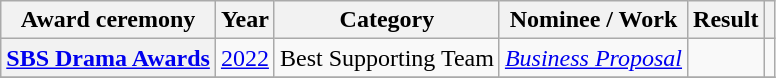<table class="wikitable plainrowheaders sortable">
<tr>
<th scope="col">Award ceremony</th>
<th scope="col">Year</th>
<th scope="col">Category</th>
<th scope="col">Nominee / Work</th>
<th scope="col">Result</th>
<th scope="col" class="unsortable"></th>
</tr>
<tr>
<th scope="row"><a href='#'>SBS Drama Awards</a></th>
<td style="text-align:center"><a href='#'>2022</a></td>
<td>Best Supporting Team</td>
<td><em><a href='#'>Business Proposal</a></em></td>
<td></td>
<td style="text-align:center"></td>
</tr>
<tr>
</tr>
</table>
